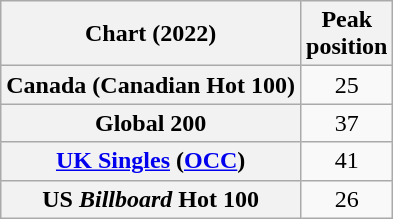<table class="wikitable sortable plainrowheaders" style="text-align:center">
<tr>
<th scope="col">Chart (2022)</th>
<th scope="col">Peak<br>position</th>
</tr>
<tr>
<th scope="row">Canada (Canadian Hot 100)</th>
<td>25</td>
</tr>
<tr>
<th scope="row">Global 200</th>
<td>37</td>
</tr>
<tr>
<th scope="row"><a href='#'>UK Singles</a> (<a href='#'>OCC</a>)</th>
<td>41</td>
</tr>
<tr>
<th scope="row">US <em>Billboard</em> Hot 100</th>
<td>26</td>
</tr>
</table>
